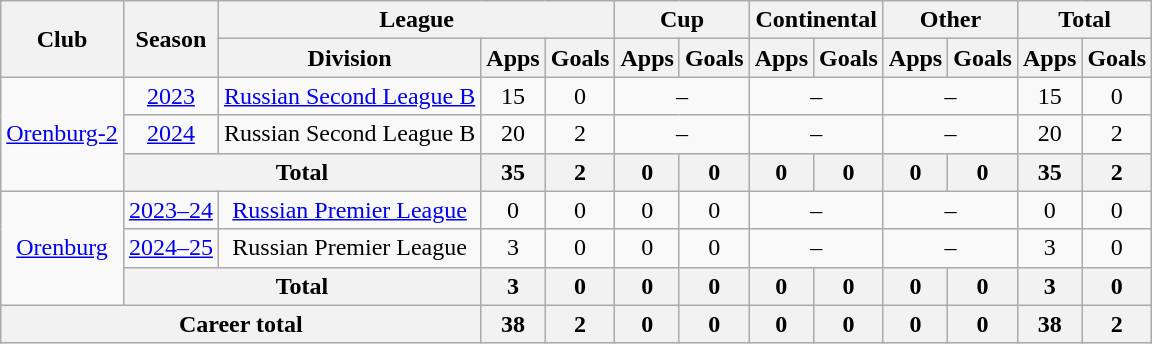<table class="wikitable" style="text-align: center;">
<tr>
<th rowspan=2>Club</th>
<th rowspan=2>Season</th>
<th colspan=3>League</th>
<th colspan=2>Cup</th>
<th colspan=2>Continental</th>
<th colspan=2>Other</th>
<th colspan=2>Total</th>
</tr>
<tr>
<th>Division</th>
<th>Apps</th>
<th>Goals</th>
<th>Apps</th>
<th>Goals</th>
<th>Apps</th>
<th>Goals</th>
<th>Apps</th>
<th>Goals</th>
<th>Apps</th>
<th>Goals</th>
</tr>
<tr>
<td rowspan="3"><a href='#'>Orenburg-2</a></td>
<td><a href='#'>2023</a></td>
<td><a href='#'>Russian Second League B</a></td>
<td>15</td>
<td>0</td>
<td colspan=2>–</td>
<td colspan=2>–</td>
<td colspan=2>–</td>
<td>15</td>
<td>0</td>
</tr>
<tr>
<td><a href='#'>2024</a></td>
<td>Russian Second League B</td>
<td>20</td>
<td>2</td>
<td colspan=2>–</td>
<td colspan=2>–</td>
<td colspan=2>–</td>
<td>20</td>
<td>2</td>
</tr>
<tr>
<th colspan=2>Total</th>
<th>35</th>
<th>2</th>
<th>0</th>
<th>0</th>
<th>0</th>
<th>0</th>
<th>0</th>
<th>0</th>
<th>35</th>
<th>2</th>
</tr>
<tr>
<td rowspan="3"><a href='#'>Orenburg</a></td>
<td><a href='#'>2023–24</a></td>
<td><a href='#'>Russian Premier League</a></td>
<td>0</td>
<td>0</td>
<td>0</td>
<td>0</td>
<td colspan=2>–</td>
<td colspan=2>–</td>
<td>0</td>
<td>0</td>
</tr>
<tr>
<td><a href='#'>2024–25</a></td>
<td>Russian Premier League</td>
<td>3</td>
<td>0</td>
<td>0</td>
<td>0</td>
<td colspan=2>–</td>
<td colspan=2>–</td>
<td>3</td>
<td>0</td>
</tr>
<tr>
<th colspan=2>Total</th>
<th>3</th>
<th>0</th>
<th>0</th>
<th>0</th>
<th>0</th>
<th>0</th>
<th>0</th>
<th>0</th>
<th>3</th>
<th>0</th>
</tr>
<tr>
<th colspan=3>Career total</th>
<th>38</th>
<th>2</th>
<th>0</th>
<th>0</th>
<th>0</th>
<th>0</th>
<th>0</th>
<th>0</th>
<th>38</th>
<th>2</th>
</tr>
</table>
